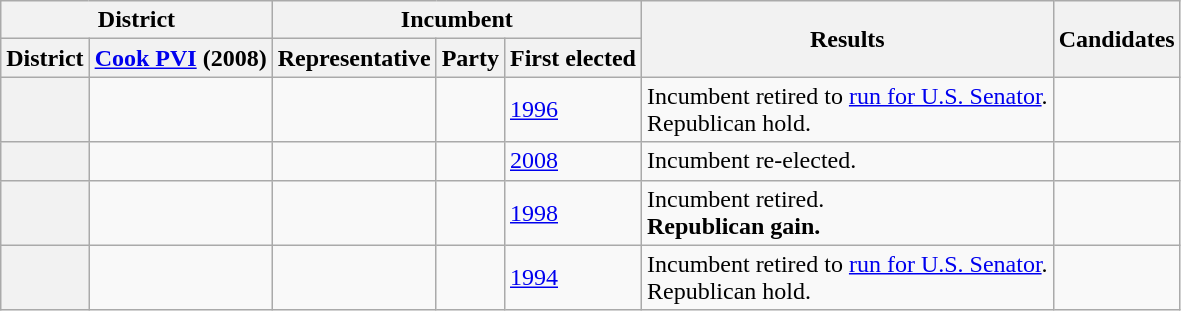<table class="wikitable sortable">
<tr>
<th colspan=2>District</th>
<th colspan=3>Incumbent</th>
<th rowspan=2>Results</th>
<th rowspan=2>Candidates</th>
</tr>
<tr valign=bottom>
<th>District</th>
<th><a href='#'>Cook PVI</a> (2008)</th>
<th>Representative</th>
<th>Party</th>
<th>First elected</th>
</tr>
<tr>
<th></th>
<td></td>
<td></td>
<td></td>
<td><a href='#'>1996</a></td>
<td>Incumbent retired to <a href='#'>run for U.S. Senator</a>.<br>Republican hold.</td>
<td nowrap></td>
</tr>
<tr>
<th></th>
<td></td>
<td></td>
<td></td>
<td><a href='#'>2008</a></td>
<td>Incumbent re-elected.</td>
<td nowrap></td>
</tr>
<tr>
<th></th>
<td></td>
<td></td>
<td></td>
<td><a href='#'>1998</a></td>
<td>Incumbent retired.<br><strong>Republican gain.</strong></td>
<td nowrap></td>
</tr>
<tr>
<th></th>
<td></td>
<td></td>
<td></td>
<td><a href='#'>1994</a></td>
<td>Incumbent retired to <a href='#'>run for U.S. Senator</a>.<br>Republican hold.</td>
<td nowrap></td>
</tr>
</table>
